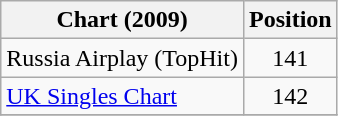<table class="wikitable sortable">
<tr>
<th>Chart (2009)</th>
<th>Position</th>
</tr>
<tr>
<td>Russia Airplay (TopHit)</td>
<td style="text-align:center;">141</td>
</tr>
<tr>
<td><a href='#'>UK Singles Chart</a></td>
<td style="text-align:center;">142</td>
</tr>
<tr>
</tr>
</table>
